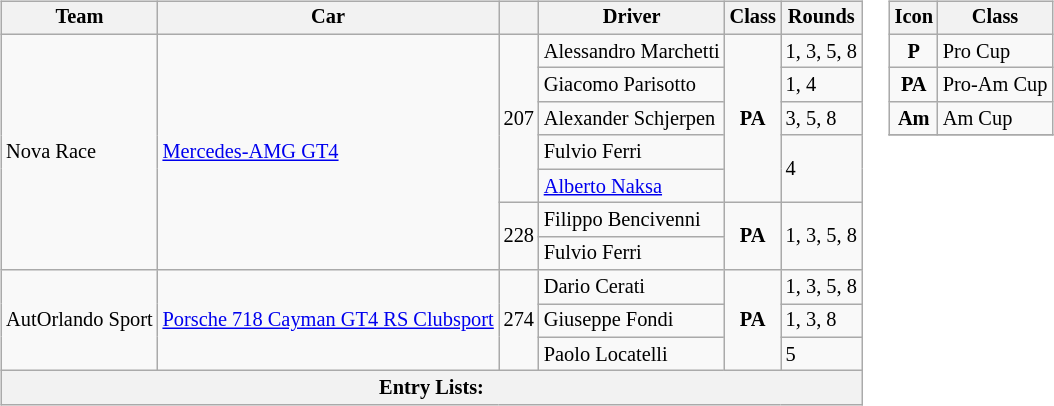<table>
<tr>
<td><br><table class="wikitable" style="font-size: 85%;">
<tr>
<th>Team</th>
<th>Car</th>
<th></th>
<th>Driver</th>
<th>Class</th>
<th>Rounds</th>
</tr>
<tr>
<td rowspan="7"> Nova Race</td>
<td rowspan="7"><a href='#'>Mercedes-AMG GT4</a></td>
<td rowspan="5" align="center">207</td>
<td> Alessandro Marchetti</td>
<td rowspan="5" align="center"><strong><span>PA</span></strong></td>
<td>1, 3, 5, 8</td>
</tr>
<tr>
<td> Giacomo Parisotto</td>
<td>1, 4</td>
</tr>
<tr>
<td> Alexander Schjerpen</td>
<td>3, 5, 8</td>
</tr>
<tr>
<td> Fulvio Ferri</td>
<td rowspan="2">4</td>
</tr>
<tr>
<td> <a href='#'>Alberto Naksa</a></td>
</tr>
<tr>
<td rowspan="2" align="center">228</td>
<td> Filippo Bencivenni</td>
<td rowspan="2" align="center"><strong><span>PA</span></strong></td>
<td rowspan="2">1, 3, 5, 8</td>
</tr>
<tr>
<td> Fulvio Ferri</td>
</tr>
<tr>
<td rowspan="3"> AutOrlando Sport</td>
<td rowspan="3"><a href='#'>Porsche 718 Cayman GT4 RS Clubsport</a></td>
<td rowspan="3" align="center">274</td>
<td> Dario Cerati</td>
<td rowspan="3" align="center"><strong><span>PA</span></strong></td>
<td>1, 3, 5, 8</td>
</tr>
<tr>
<td> Giuseppe Fondi</td>
<td>1, 3, 8</td>
</tr>
<tr>
<td> Paolo Locatelli</td>
<td>5</td>
</tr>
<tr>
<th colspan=6>Entry Lists: </th>
</tr>
</table>
</td>
<td valign="top"><br><table class="wikitable" style="font-size: 85%;">
<tr>
<th>Icon</th>
<th>Class</th>
</tr>
<tr>
<td align=center><strong><span>P</span></strong></td>
<td>Pro Cup</td>
</tr>
<tr>
<td align=center><strong><span>PA</span></strong></td>
<td>Pro-Am Cup</td>
</tr>
<tr>
<td align=center><strong><span>Am</span></strong></td>
<td>Am Cup</td>
</tr>
<tr>
</tr>
</table>
</td>
</tr>
</table>
